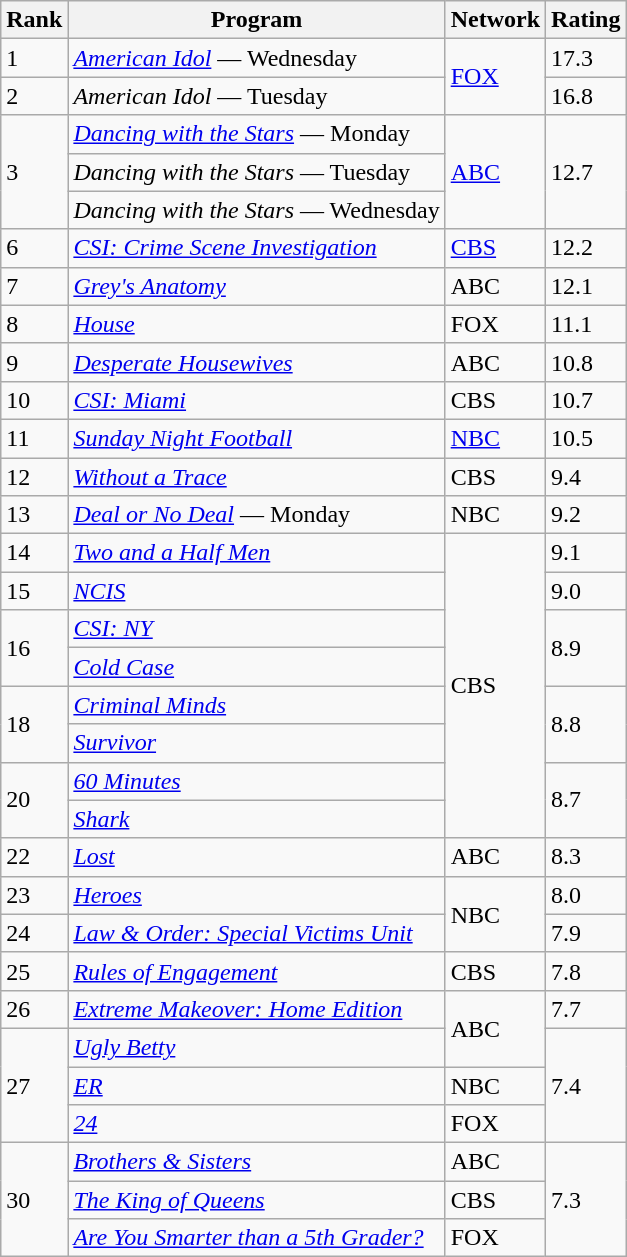<table class="wikitable">
<tr>
<th>Rank</th>
<th>Program</th>
<th>Network</th>
<th>Rating</th>
</tr>
<tr>
<td>1</td>
<td><em><a href='#'>American Idol</a></em> — Wednesday</td>
<td rowspan="2"><a href='#'>FOX</a></td>
<td>17.3</td>
</tr>
<tr>
<td>2</td>
<td><em>American Idol</em> — Tuesday</td>
<td>16.8</td>
</tr>
<tr>
<td rowspan="3">3</td>
<td><em><a href='#'>Dancing with the Stars</a></em> — Monday</td>
<td rowspan="3"><a href='#'>ABC</a></td>
<td rowspan="3">12.7</td>
</tr>
<tr>
<td><em>Dancing with the Stars</em> — Tuesday</td>
</tr>
<tr>
<td><em>Dancing with the Stars</em> — Wednesday</td>
</tr>
<tr>
<td>6</td>
<td><em><a href='#'>CSI: Crime Scene Investigation</a></em></td>
<td><a href='#'>CBS</a></td>
<td>12.2</td>
</tr>
<tr>
<td>7</td>
<td><em><a href='#'>Grey's Anatomy</a></em></td>
<td>ABC</td>
<td>12.1</td>
</tr>
<tr>
<td>8</td>
<td><em><a href='#'>House</a></em></td>
<td>FOX</td>
<td>11.1</td>
</tr>
<tr>
<td>9</td>
<td><em><a href='#'>Desperate Housewives</a></em></td>
<td>ABC</td>
<td>10.8</td>
</tr>
<tr>
<td>10</td>
<td><em><a href='#'>CSI: Miami</a></em></td>
<td>CBS</td>
<td>10.7</td>
</tr>
<tr>
<td>11</td>
<td><em><a href='#'>Sunday Night Football</a></em></td>
<td><a href='#'>NBC</a></td>
<td>10.5</td>
</tr>
<tr>
<td>12</td>
<td><em><a href='#'>Without a Trace</a></em></td>
<td>CBS</td>
<td>9.4</td>
</tr>
<tr>
<td>13</td>
<td><em><a href='#'>Deal or No Deal</a></em> — Monday</td>
<td>NBC</td>
<td>9.2</td>
</tr>
<tr>
<td>14</td>
<td><em><a href='#'>Two and a Half Men</a></em></td>
<td rowspan="8">CBS</td>
<td>9.1</td>
</tr>
<tr>
<td>15</td>
<td><em><a href='#'>NCIS</a></em></td>
<td>9.0</td>
</tr>
<tr>
<td rowspan="2">16</td>
<td><em><a href='#'>CSI: NY</a></em></td>
<td rowspan="2">8.9</td>
</tr>
<tr>
<td><em><a href='#'>Cold Case</a></em></td>
</tr>
<tr>
<td rowspan="2">18</td>
<td><em><a href='#'>Criminal Minds</a></em></td>
<td rowspan="2">8.8</td>
</tr>
<tr>
<td><em><a href='#'>Survivor</a></em></td>
</tr>
<tr>
<td rowspan="2">20</td>
<td><em><a href='#'>60 Minutes</a></em></td>
<td rowspan="2">8.7</td>
</tr>
<tr>
<td><em><a href='#'>Shark</a></em></td>
</tr>
<tr>
<td>22</td>
<td><em><a href='#'>Lost</a></em></td>
<td>ABC</td>
<td>8.3</td>
</tr>
<tr>
<td>23</td>
<td><em><a href='#'>Heroes</a></em></td>
<td rowspan="2">NBC</td>
<td>8.0</td>
</tr>
<tr>
<td>24</td>
<td><em><a href='#'>Law & Order: Special Victims Unit</a></em></td>
<td>7.9</td>
</tr>
<tr>
<td>25</td>
<td><em><a href='#'>Rules of Engagement</a></em></td>
<td>CBS</td>
<td>7.8</td>
</tr>
<tr>
<td>26</td>
<td><em><a href='#'>Extreme Makeover: Home Edition</a></em></td>
<td rowspan="2">ABC</td>
<td>7.7</td>
</tr>
<tr>
<td rowspan="3">27</td>
<td><em><a href='#'>Ugly Betty</a></em></td>
<td rowspan="3">7.4</td>
</tr>
<tr>
<td><em><a href='#'>ER</a></em></td>
<td>NBC</td>
</tr>
<tr>
<td><em><a href='#'>24</a></em></td>
<td>FOX</td>
</tr>
<tr>
<td rowspan="3">30</td>
<td><em><a href='#'>Brothers & Sisters</a></em></td>
<td>ABC</td>
<td rowspan="3">7.3</td>
</tr>
<tr>
<td><em><a href='#'>The King of Queens</a></em></td>
<td>CBS</td>
</tr>
<tr>
<td><em><a href='#'>Are You Smarter than a 5th Grader?</a></em></td>
<td>FOX</td>
</tr>
</table>
